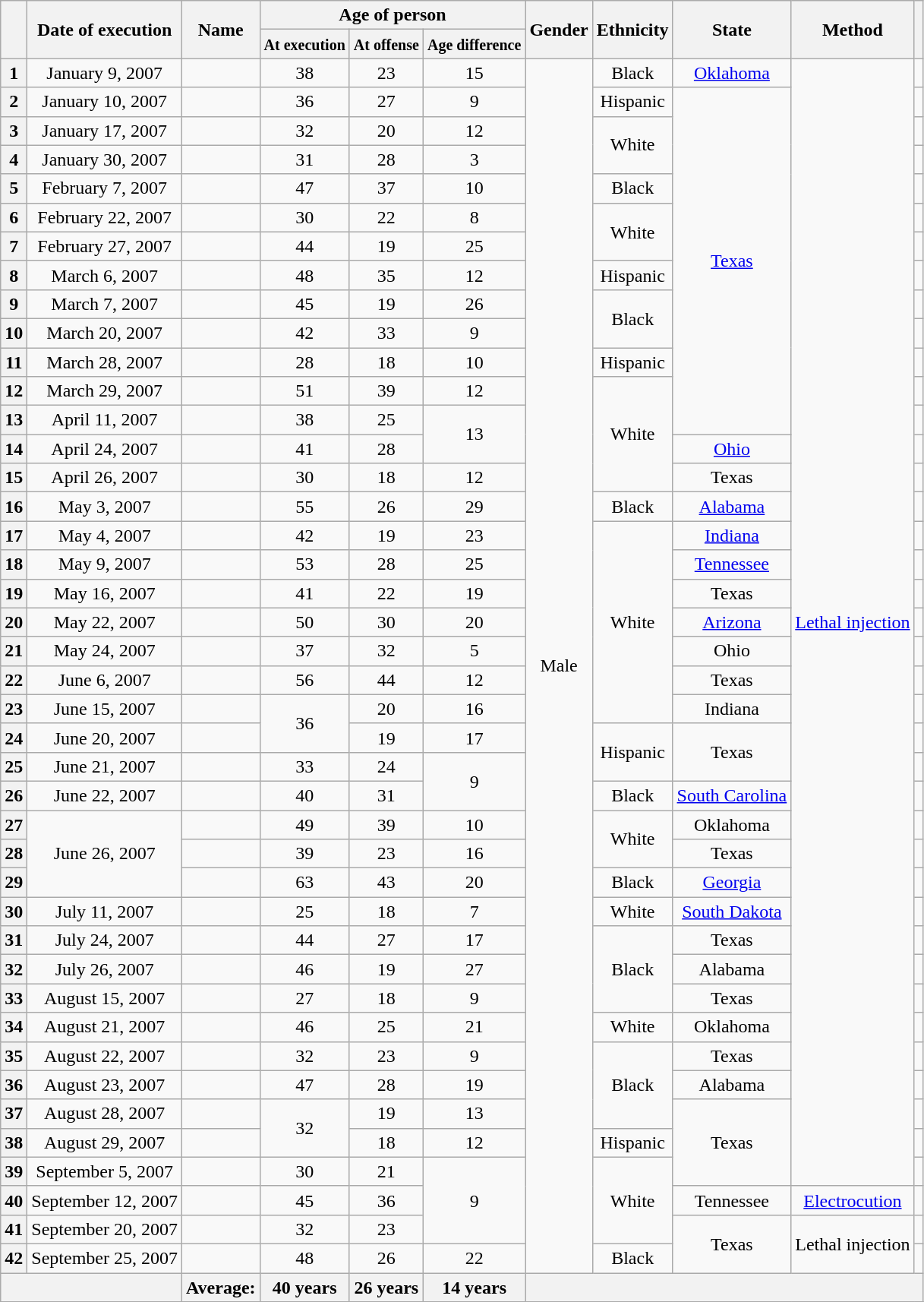<table class="wikitable sortable" style="text-align:center;">
<tr>
<th scope="col" rowspan="2"></th>
<th scope="col" rowspan="2" data-sort-type="date">Date of execution</th>
<th scope="col" rowspan="2">Name</th>
<th scope="col" colspan="3">Age of person</th>
<th scope="col" rowspan="2">Gender</th>
<th scope="col" rowspan="2">Ethnicity</th>
<th scope="col" rowspan="2">State</th>
<th scope="col" rowspan="2">Method</th>
<th scope="col" rowspan="2"></th>
</tr>
<tr>
<th scope="col"><small>At execution</small></th>
<th scope="col"><small>At offense</small></th>
<th scope="col"><small>Age difference</small></th>
</tr>
<tr>
<th scope="row">1</th>
<td>January 9, 2007</td>
<td></td>
<td>38 </td>
<td>23</td>
<td>15</td>
<td rowspan="42">Male</td>
<td>Black</td>
<td><a href='#'>Oklahoma</a></td>
<td rowspan="39"><a href='#'>Lethal injection</a></td>
<td></td>
</tr>
<tr>
<th scope="row">2</th>
<td>January 10, 2007</td>
<td></td>
<td>36 </td>
<td>27</td>
<td>9</td>
<td>Hispanic</td>
<td rowspan="12"><a href='#'>Texas</a></td>
<td></td>
</tr>
<tr>
<th scope="row">3</th>
<td>January 17, 2007</td>
<td></td>
<td>32 </td>
<td>20</td>
<td>12</td>
<td rowspan="2">White</td>
<td></td>
</tr>
<tr>
<th scope="row">4</th>
<td>January 30, 2007</td>
<td></td>
<td>31 </td>
<td>28</td>
<td>3</td>
<td></td>
</tr>
<tr>
<th scope="row">5</th>
<td>February 7, 2007</td>
<td></td>
<td>47 </td>
<td>37</td>
<td>10</td>
<td>Black</td>
<td></td>
</tr>
<tr>
<th scope="row">6</th>
<td>February 22, 2007</td>
<td></td>
<td>30 </td>
<td>22</td>
<td>8</td>
<td rowspan="2">White</td>
<td></td>
</tr>
<tr>
<th scope="row">7</th>
<td>February 27, 2007</td>
<td></td>
<td>44 </td>
<td>19</td>
<td>25</td>
<td></td>
</tr>
<tr>
<th scope="row">8</th>
<td>March 6, 2007</td>
<td></td>
<td>48 </td>
<td>35</td>
<td>12</td>
<td>Hispanic</td>
<td></td>
</tr>
<tr>
<th scope="row">9</th>
<td>March 7, 2007</td>
<td></td>
<td>45 </td>
<td>19</td>
<td>26</td>
<td rowspan="2">Black</td>
<td></td>
</tr>
<tr>
<th scope="row">10</th>
<td>March 20, 2007</td>
<td></td>
<td>42 </td>
<td>33</td>
<td>9</td>
<td></td>
</tr>
<tr>
<th scope="row">11</th>
<td>March 28, 2007</td>
<td></td>
<td>28  </td>
<td>18</td>
<td>10</td>
<td>Hispanic</td>
<td></td>
</tr>
<tr>
<th scope="row">12</th>
<td>March 29, 2007</td>
<td></td>
<td>51 </td>
<td>39</td>
<td>12</td>
<td rowspan="4">White</td>
<td></td>
</tr>
<tr>
<th scope="row">13</th>
<td>April 11, 2007</td>
<td></td>
<td>38 </td>
<td>25</td>
<td rowspan="2">13</td>
<td></td>
</tr>
<tr>
<th scope="row">14</th>
<td>April 24, 2007</td>
<td></td>
<td>41 </td>
<td>28</td>
<td><a href='#'>Ohio</a></td>
<td></td>
</tr>
<tr>
<th scope="row">15</th>
<td>April 26, 2007</td>
<td></td>
<td>30 </td>
<td>18</td>
<td>12</td>
<td>Texas</td>
<td></td>
</tr>
<tr>
<th scope="row">16</th>
<td>May 3, 2007</td>
<td></td>
<td>55 </td>
<td>26</td>
<td>29</td>
<td>Black</td>
<td><a href='#'>Alabama</a></td>
<td></td>
</tr>
<tr>
<th scope="row">17</th>
<td>May 4, 2007</td>
<td></td>
<td>42 </td>
<td>19</td>
<td>23</td>
<td rowspan="7">White</td>
<td><a href='#'>Indiana</a></td>
<td></td>
</tr>
<tr>
<th scope="row">18</th>
<td>May 9, 2007</td>
<td></td>
<td>53 </td>
<td>28</td>
<td>25</td>
<td><a href='#'>Tennessee</a></td>
<td></td>
</tr>
<tr>
<th scope="row">19</th>
<td>May 16, 2007</td>
<td></td>
<td>41 </td>
<td>22</td>
<td>19</td>
<td>Texas</td>
<td></td>
</tr>
<tr>
<th scope="row">20</th>
<td>May 22, 2007</td>
<td></td>
<td>50 </td>
<td>30</td>
<td>20</td>
<td><a href='#'>Arizona</a></td>
<td></td>
</tr>
<tr>
<th scope="row">21</th>
<td>May 24, 2007</td>
<td></td>
<td>37 </td>
<td>32</td>
<td>5</td>
<td>Ohio</td>
<td></td>
</tr>
<tr>
<th scope="row">22</th>
<td>June 6, 2007</td>
<td></td>
<td>56 </td>
<td>44</td>
<td>12</td>
<td>Texas</td>
<td></td>
</tr>
<tr>
<th scope="row">23</th>
<td>June 15, 2007</td>
<td></td>
<td rowspan="2">36 </td>
<td>20</td>
<td>16</td>
<td>Indiana</td>
<td></td>
</tr>
<tr>
<th scope="row">24</th>
<td>June 20, 2007</td>
<td></td>
<td>19 </td>
<td>17</td>
<td rowspan="2">Hispanic</td>
<td rowspan="2">Texas</td>
<td></td>
</tr>
<tr>
<th scope="row">25</th>
<td>June 21, 2007</td>
<td></td>
<td>33 </td>
<td>24</td>
<td rowspan="2">9</td>
<td></td>
</tr>
<tr>
<th scope="row">26</th>
<td>June 22, 2007</td>
<td></td>
<td>40 </td>
<td>31</td>
<td>Black</td>
<td><a href='#'>South Carolina</a></td>
<td></td>
</tr>
<tr>
<th scope="row">27</th>
<td rowspan="3">June 26, 2007</td>
<td></td>
<td>49 </td>
<td>39</td>
<td>10</td>
<td rowspan="2">White</td>
<td>Oklahoma</td>
<td></td>
</tr>
<tr>
<th scope="row">28</th>
<td></td>
<td>39 </td>
<td>23</td>
<td>16</td>
<td>Texas</td>
<td></td>
</tr>
<tr>
<th scope="row">29</th>
<td></td>
<td>63 </td>
<td>43</td>
<td>20</td>
<td>Black</td>
<td><a href='#'>Georgia</a></td>
<td></td>
</tr>
<tr>
<th scope="row">30</th>
<td>July 11, 2007</td>
<td></td>
<td>25 </td>
<td>18</td>
<td>7</td>
<td>White</td>
<td><a href='#'>South Dakota</a></td>
<td></td>
</tr>
<tr>
<th scope="row">31</th>
<td>July 24, 2007</td>
<td></td>
<td>44 </td>
<td>27</td>
<td>17</td>
<td rowspan="3">Black</td>
<td>Texas</td>
<td></td>
</tr>
<tr>
<th scope="row">32</th>
<td>July 26, 2007</td>
<td></td>
<td>46 </td>
<td>19</td>
<td>27</td>
<td>Alabama</td>
<td></td>
</tr>
<tr>
<th scope="row">33</th>
<td>August 15, 2007</td>
<td></td>
<td>27 </td>
<td>18</td>
<td>9</td>
<td>Texas</td>
<td></td>
</tr>
<tr>
<th scope="row">34</th>
<td>August 21, 2007</td>
<td></td>
<td>46 </td>
<td>25</td>
<td>21</td>
<td>White</td>
<td>Oklahoma</td>
<td></td>
</tr>
<tr>
<th scope="row">35</th>
<td>August 22, 2007</td>
<td></td>
<td>32 </td>
<td>23</td>
<td>9</td>
<td rowspan="3">Black</td>
<td>Texas</td>
<td></td>
</tr>
<tr>
<th scope="row">36</th>
<td>August 23, 2007</td>
<td></td>
<td>47 </td>
<td>28</td>
<td>19</td>
<td>Alabama</td>
<td></td>
</tr>
<tr>
<th scope="row">37</th>
<td>August 28, 2007</td>
<td></td>
<td rowspan="2">32 </td>
<td>19</td>
<td>13</td>
<td rowspan="3">Texas</td>
<td></td>
</tr>
<tr>
<th scope="row">38</th>
<td>August 29, 2007</td>
<td></td>
<td>18 </td>
<td>12</td>
<td>Hispanic</td>
<td></td>
</tr>
<tr>
<th scope="row">39</th>
<td>September 5, 2007</td>
<td></td>
<td>30 </td>
<td>21</td>
<td rowspan="3">9</td>
<td rowspan="3">White</td>
<td></td>
</tr>
<tr>
<th scope="row">40</th>
<td>September 12, 2007</td>
<td></td>
<td>45 </td>
<td>36</td>
<td>Tennessee</td>
<td><a href='#'>Electrocution</a></td>
<td></td>
</tr>
<tr>
<th scope="row">41</th>
<td>September 20, 2007</td>
<td></td>
<td>32 </td>
<td>23</td>
<td rowspan="2">Texas</td>
<td rowspan="2">Lethal injection</td>
<td></td>
</tr>
<tr>
<th scope="row">42</th>
<td>September 25, 2007</td>
<td></td>
<td>48 </td>
<td>26</td>
<td>22</td>
<td>Black</td>
<td></td>
</tr>
<tr class="sortbottom">
<th colspan="2"></th>
<th>Average:</th>
<th>40 years</th>
<th>26 years</th>
<th>14 years</th>
<th colspan="5"></th>
</tr>
<tr>
</tr>
</table>
